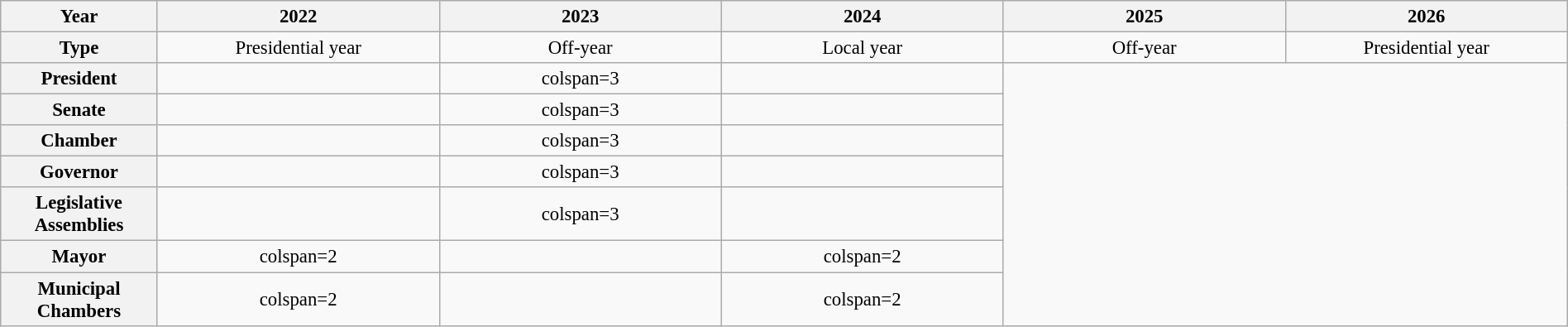<table class="wikitable" style="font-size:95%; width:100%; margin:0 auto 15px; text-align:center;">
<tr>
<th width="10%">Year</th>
<th width="18%">2022</th>
<th width="18%">2023</th>
<th width="18%">2024</th>
<th width="18%">2025</th>
<th width="18%">2026</th>
</tr>
<tr>
<th>Type</th>
<td style="align:center">Presidential year</td>
<td style="align:center">Off-year</td>
<td style="align:center">Local year</td>
<td style="align:center">Off-year</td>
<td style="align:center">Presidential year</td>
</tr>
<tr>
<th>President</th>
<td></td>
<td>colspan=3 </td>
<td></td>
</tr>
<tr>
<th>Senate</th>
<td></td>
<td>colspan=3 </td>
<td></td>
</tr>
<tr>
<th>Chamber</th>
<td></td>
<td>colspan=3 </td>
<td></td>
</tr>
<tr>
<th>Governor</th>
<td></td>
<td>colspan=3 </td>
<td></td>
</tr>
<tr>
<th>Legislative Assemblies</th>
<td></td>
<td>colspan=3 </td>
<td></td>
</tr>
<tr>
<th>Mayor</th>
<td>colspan=2 </td>
<td></td>
<td>colspan=2 </td>
</tr>
<tr>
<th>Municipal Chambers</th>
<td>colspan=2 </td>
<td></td>
<td>colspan=2 </td>
</tr>
</table>
